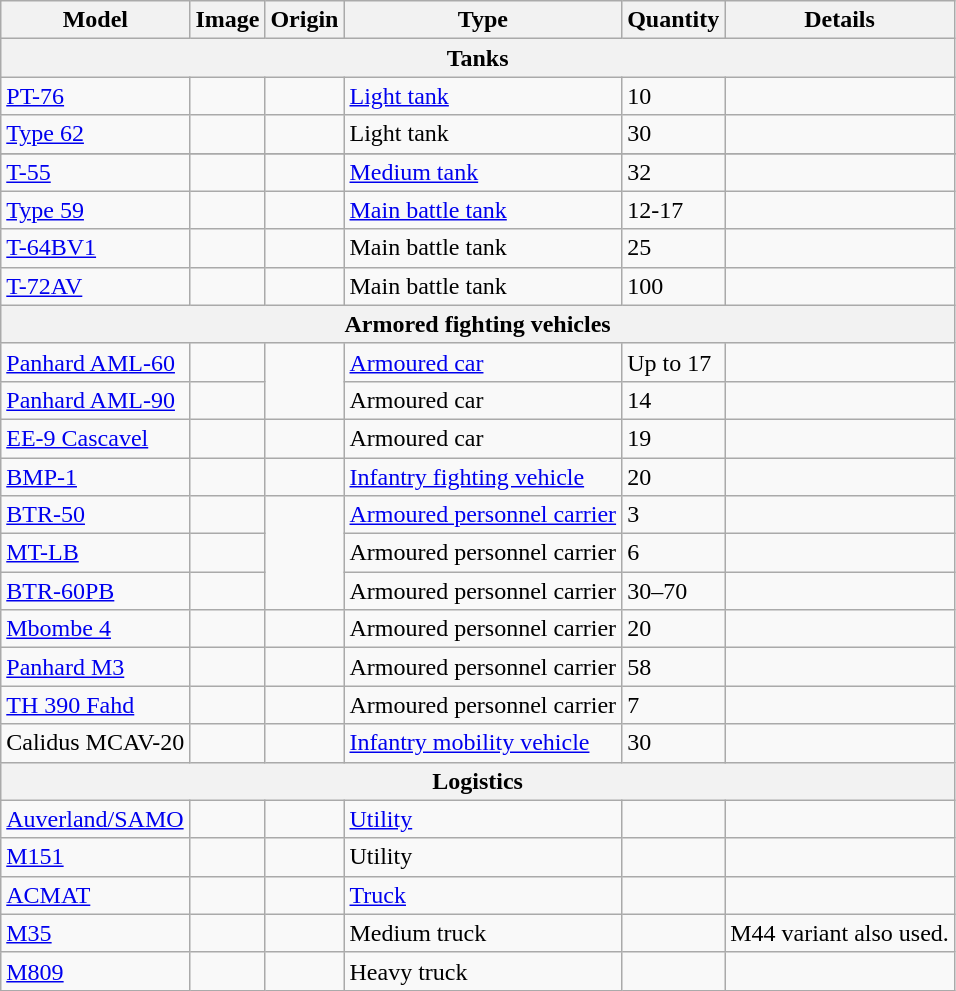<table class="wikitable">
<tr>
<th style="text-align: center;">Model</th>
<th style="text-align: center;">Image</th>
<th style="text-align: center;">Origin</th>
<th style="text-align: center;">Type</th>
<th style="text-align: center;">Quantity</th>
<th style="text-align: center;">Details</th>
</tr>
<tr>
<th colspan="6">Tanks</th>
</tr>
<tr>
<td><a href='#'>PT-76</a></td>
<td></td>
<td></td>
<td><a href='#'>Light tank</a></td>
<td>10</td>
<td></td>
</tr>
<tr>
<td><a href='#'>Type 62</a></td>
<td></td>
<td></td>
<td>Light tank</td>
<td>30</td>
<td></td>
</tr>
<tr>
</tr>
<tr>
<td><a href='#'>T-55</a></td>
<td></td>
<td></td>
<td><a href='#'>Medium tank</a></td>
<td>32</td>
<td></td>
</tr>
<tr>
<td><a href='#'>Type 59</a></td>
<td></td>
<td></td>
<td><a href='#'>Main battle tank</a></td>
<td>12-17</td>
<td></td>
</tr>
<tr>
<td><a href='#'>T-64BV1</a></td>
<td></td>
<td><br></td>
<td>Main battle tank</td>
<td>25</td>
<td></td>
</tr>
<tr>
<td><a href='#'>T-72AV</a></td>
<td></td>
<td></td>
<td>Main battle tank</td>
<td>100</td>
<td></td>
</tr>
<tr>
<th colspan="6">Armored fighting vehicles</th>
</tr>
<tr>
<td><a href='#'>Panhard AML-60</a></td>
<td></td>
<td rowspan="2"></td>
<td><a href='#'>Armoured car</a></td>
<td>Up to 17</td>
<td></td>
</tr>
<tr>
<td><a href='#'>Panhard AML-90</a></td>
<td></td>
<td>Armoured car</td>
<td>14</td>
<td></td>
</tr>
<tr>
<td><a href='#'>EE-9 Cascavel</a></td>
<td></td>
<td></td>
<td>Armoured car</td>
<td>19</td>
<td></td>
</tr>
<tr>
<td><a href='#'>BMP-1</a></td>
<td></td>
<td></td>
<td><a href='#'>Infantry fighting vehicle</a></td>
<td>20</td>
<td></td>
</tr>
<tr>
<td><a href='#'>BTR-50</a></td>
<td></td>
<td rowspan="3"></td>
<td><a href='#'>Armoured personnel carrier</a></td>
<td>3</td>
<td></td>
</tr>
<tr>
<td><a href='#'>MT-LB</a></td>
<td></td>
<td>Armoured personnel carrier</td>
<td>6</td>
<td></td>
</tr>
<tr>
<td><a href='#'>BTR-60PB</a></td>
<td></td>
<td>Armoured personnel carrier</td>
<td>30–70</td>
<td></td>
</tr>
<tr>
<td><a href='#'>Mbombe 4</a></td>
<td></td>
<td></td>
<td>Armoured personnel carrier</td>
<td>20</td>
<td></td>
</tr>
<tr>
<td><a href='#'>Panhard M3</a></td>
<td></td>
<td></td>
<td>Armoured personnel carrier</td>
<td>58</td>
<td></td>
</tr>
<tr>
<td><a href='#'>TH 390 Fahd</a></td>
<td></td>
<td></td>
<td>Armoured personnel carrier</td>
<td>7</td>
<td></td>
</tr>
<tr>
<td>Calidus MCAV-20</td>
<td></td>
<td></td>
<td><a href='#'>Infantry mobility vehicle</a></td>
<td>30</td>
<td></td>
</tr>
<tr>
<th colspan="6">Logistics</th>
</tr>
<tr>
<td><a href='#'>Auverland/SAMO</a></td>
<td></td>
<td></td>
<td><a href='#'>Utility</a></td>
<td></td>
<td></td>
</tr>
<tr>
<td><a href='#'>M151</a></td>
<td></td>
<td></td>
<td>Utility</td>
<td></td>
<td></td>
</tr>
<tr>
<td><a href='#'>ACMAT</a></td>
<td></td>
<td></td>
<td><a href='#'>Truck</a></td>
<td></td>
<td></td>
</tr>
<tr>
<td><a href='#'>M35</a></td>
<td></td>
<td></td>
<td>Medium truck</td>
<td></td>
<td>M44 variant also used.</td>
</tr>
<tr>
<td><a href='#'>M809</a></td>
<td></td>
<td></td>
<td>Heavy truck</td>
<td></td>
<td></td>
</tr>
</table>
